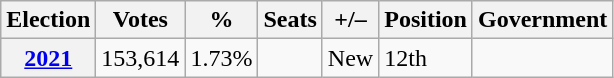<table class=wikitable>
<tr>
<th>Election</th>
<th>Votes</th>
<th>%</th>
<th>Seats</th>
<th>+/–</th>
<th>Position</th>
<th>Government</th>
</tr>
<tr>
<th><a href='#'>2021</a></th>
<td>153,614</td>
<td>1.73%</td>
<td></td>
<td>New</td>
<td>12th</td>
<td></td>
</tr>
</table>
